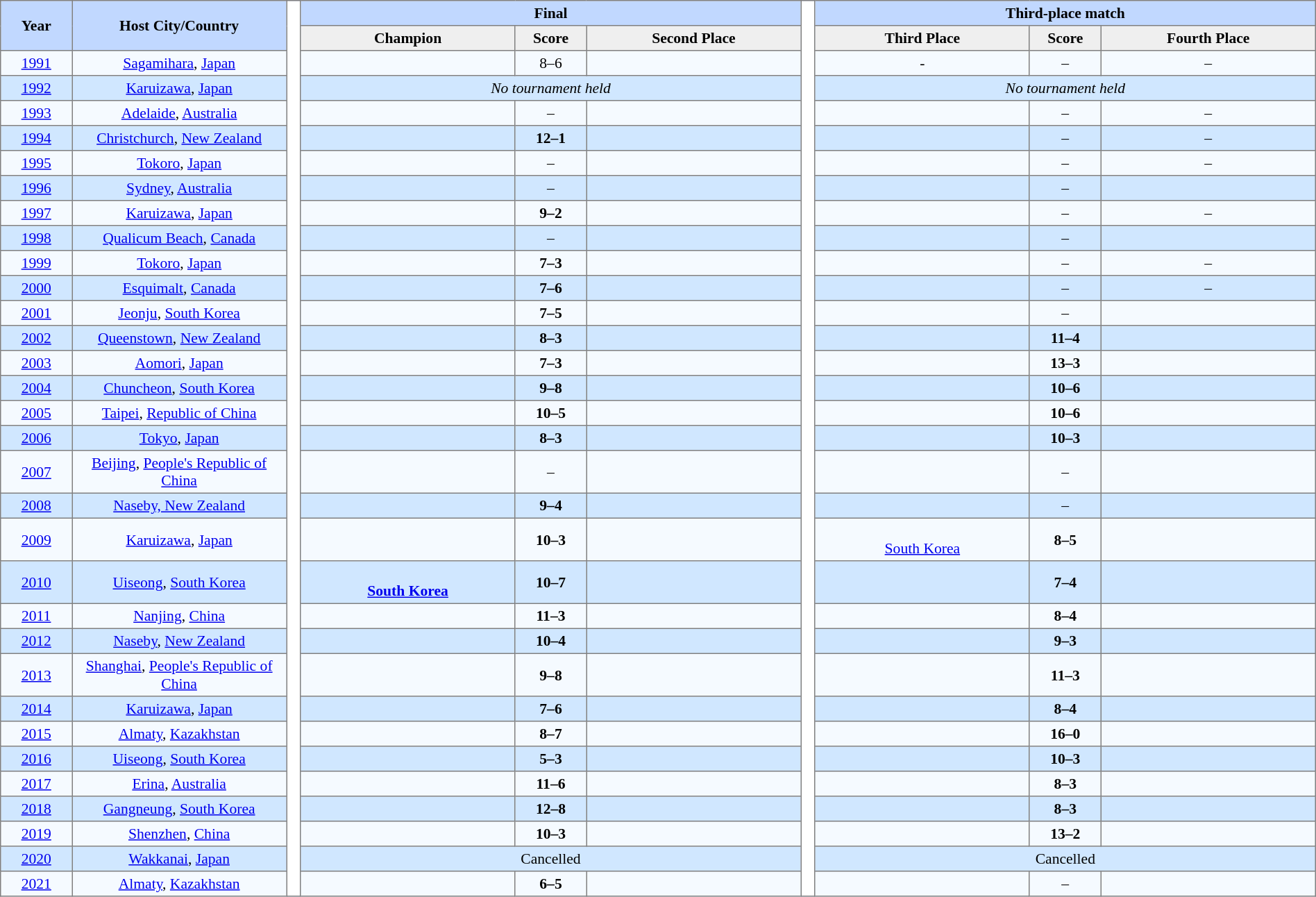<table border=1 style="border-collapse:collapse; font-size:90%;" cellpadding=3 cellspacing=0 width=100%>
<tr bgcolor=#C1D8FF>
<th rowspan=2 width=5%>Year</th>
<th rowspan=2 width=15%>Host City/Country</th>
<th width=1% rowspan=33 bgcolor=ffffff></th>
<th colspan=3>Final</th>
<th width=1% rowspan=33 bgcolor=ffffff></th>
<th colspan=3>Third-place match</th>
</tr>
<tr bgcolor=#EFEFEF>
<th width=15%>Champion</th>
<th width=5%>Score</th>
<th width=15%>Second Place</th>
<th width=15%>Third Place</th>
<th width=5%>Score</th>
<th width=15%>Fourth Place</th>
</tr>
<tr align=center bgcolor=#F5FAFF>
<td><a href='#'>1991</a></td>
<td><a href='#'>Sagamihara</a>, <a href='#'>Japan</a></td>
<td><strong></strong></td>
<td>8–6</td>
<td></td>
<td>-</td>
<td>–</td>
<td>–</td>
</tr>
<tr align=center bgcolor=#D0E7FF>
<td><a href='#'>1992</a></td>
<td><a href='#'>Karuizawa</a>, <a href='#'>Japan</a></td>
<td colspan=3><em>No tournament held</em></td>
<td colspan=3><em>No tournament held</em></td>
</tr>
<tr align=center bgcolor=#F5FAFF>
<td><a href='#'>1993</a></td>
<td><a href='#'>Adelaide</a>, <a href='#'>Australia</a></td>
<td><strong></strong></td>
<td>–</td>
<td></td>
<td></td>
<td>–</td>
<td>–</td>
</tr>
<tr align=center bgcolor=#D0E7FF>
<td><a href='#'>1994</a></td>
<td><a href='#'>Christchurch</a>, <a href='#'>New Zealand</a></td>
<td><strong></strong></td>
<td><strong>12–1</strong></td>
<td></td>
<td></td>
<td>–</td>
<td>–</td>
</tr>
<tr align=center bgcolor=#F5FAFF>
<td><a href='#'>1995</a></td>
<td><a href='#'>Tokoro</a>, <a href='#'>Japan</a></td>
<td><strong></strong></td>
<td>–</td>
<td></td>
<td></td>
<td>–</td>
<td>–</td>
</tr>
<tr align=center bgcolor=#D0E7FF>
<td><a href='#'>1996</a></td>
<td><a href='#'>Sydney</a>, <a href='#'>Australia</a></td>
<td><strong></strong></td>
<td>–</td>
<td></td>
<td></td>
<td>–</td>
<td></td>
</tr>
<tr align=center bgcolor=#F5FAFF>
<td><a href='#'>1997</a></td>
<td><a href='#'>Karuizawa</a>, <a href='#'>Japan</a></td>
<td><strong></strong></td>
<td><strong>9–2</strong></td>
<td></td>
<td></td>
<td>–</td>
<td>–</td>
</tr>
<tr align=center bgcolor=#D0E7FF>
<td><a href='#'>1998</a></td>
<td><a href='#'>Qualicum Beach</a>, <a href='#'>Canada</a></td>
<td><strong></strong></td>
<td>–</td>
<td></td>
<td></td>
<td>–</td>
<td></td>
</tr>
<tr align=center bgcolor=#F5FAFF>
<td><a href='#'>1999</a></td>
<td><a href='#'>Tokoro</a>, <a href='#'>Japan</a></td>
<td><strong> </strong></td>
<td><strong>7–3</strong></td>
<td></td>
<td></td>
<td>–</td>
<td>–</td>
</tr>
<tr align=center bgcolor=#D0E7FF>
<td><a href='#'>2000</a></td>
<td><a href='#'>Esquimalt</a>, <a href='#'>Canada</a></td>
<td><strong></strong></td>
<td><strong>7–6</strong></td>
<td></td>
<td></td>
<td>–</td>
<td>–</td>
</tr>
<tr align=center bgcolor=#F5FAFF>
<td><a href='#'>2001</a></td>
<td><a href='#'>Jeonju</a>, <a href='#'>South Korea</a></td>
<td><strong></strong></td>
<td><strong>7–5</strong></td>
<td></td>
<td></td>
<td>–</td>
<td></td>
</tr>
<tr align=center bgcolor=#D0E7FF>
<td><a href='#'>2002</a></td>
<td><a href='#'>Queenstown</a>, <a href='#'>New Zealand</a></td>
<td><strong></strong></td>
<td><strong>8–3</strong></td>
<td></td>
<td></td>
<td><strong>11–4</strong></td>
<td></td>
</tr>
<tr align=center bgcolor=#F5FAFF>
<td><a href='#'>2003</a></td>
<td><a href='#'>Aomori</a>, <a href='#'>Japan</a></td>
<td><strong></strong></td>
<td><strong>7–3</strong></td>
<td></td>
<td></td>
<td><strong>13–3</strong></td>
<td></td>
</tr>
<tr align=center bgcolor=#D0E7FF>
<td><a href='#'>2004</a></td>
<td><a href='#'>Chuncheon</a>, <a href='#'>South Korea</a></td>
<td><strong></strong></td>
<td><strong>9–8</strong></td>
<td></td>
<td></td>
<td><strong>10–6</strong></td>
<td></td>
</tr>
<tr align=center bgcolor=#F5FAFF>
<td><a href='#'>2005</a></td>
<td><a href='#'>Taipei</a>, <a href='#'>Republic of China</a></td>
<td><strong></strong></td>
<td><strong>10–5</strong></td>
<td></td>
<td></td>
<td><strong>10–6</strong></td>
<td></td>
</tr>
<tr align=center bgcolor=#D0E7FF>
<td><a href='#'>2006</a></td>
<td><a href='#'>Tokyo</a>, <a href='#'>Japan</a></td>
<td><strong></strong></td>
<td><strong>8–3</strong></td>
<td></td>
<td></td>
<td><strong>10–3</strong></td>
<td></td>
</tr>
<tr align=center bgcolor=#F5FAFF>
<td><a href='#'>2007</a></td>
<td><a href='#'>Beijing</a>, <a href='#'>People's Republic of China</a></td>
<td><strong></strong></td>
<td>–</td>
<td></td>
<td></td>
<td>–</td>
<td></td>
</tr>
<tr align=center bgcolor=#D0E7FF>
<td><a href='#'>2008</a></td>
<td><a href='#'>Naseby, New Zealand</a></td>
<td><strong></strong></td>
<td><strong>9–4</strong></td>
<td></td>
<td></td>
<td>–</td>
<td></td>
</tr>
<tr align=center bgcolor=#F5FAFF>
<td><a href='#'>2009</a></td>
<td><a href='#'>Karuizawa</a>, <a href='#'>Japan</a></td>
<td><strong></strong></td>
<td><strong>10–3</strong></td>
<td></td>
<td> <br> <a href='#'>South Korea</a></td>
<td><strong>8–5</strong></td>
<td></td>
</tr>
<tr align=center bgcolor=#D0E7FF>
<td><a href='#'>2010</a></td>
<td><a href='#'>Uiseong</a>, <a href='#'>South Korea</a></td>
<td> <br> <strong><a href='#'>South Korea</a></strong></td>
<td><strong>10–7</strong></td>
<td></td>
<td></td>
<td><strong>7–4</strong></td>
<td></td>
</tr>
<tr align=center bgcolor=#F5FAFF>
<td><a href='#'>2011</a></td>
<td><a href='#'>Nanjing</a>, <a href='#'>China</a></td>
<td><strong></strong></td>
<td><strong>11–3</strong></td>
<td></td>
<td></td>
<td><strong>8–4</strong></td>
<td></td>
</tr>
<tr align=center bgcolor=#D0E7FF>
<td><a href='#'>2012</a></td>
<td><a href='#'>Naseby</a>, <a href='#'>New Zealand</a></td>
<td><strong></strong></td>
<td><strong>10–4</strong></td>
<td></td>
<td></td>
<td><strong>9–3</strong></td>
<td></td>
</tr>
<tr align=center bgcolor=#F5FAFF>
<td><a href='#'>2013</a></td>
<td><a href='#'>Shanghai</a>, <a href='#'>People's Republic of China</a></td>
<td><strong></strong></td>
<td><strong>9–8</strong></td>
<td></td>
<td></td>
<td><strong>11–3</strong></td>
<td></td>
</tr>
<tr align=center bgcolor=#D0E7FF>
<td><a href='#'>2014</a></td>
<td><a href='#'>Karuizawa</a>, <a href='#'>Japan</a></td>
<td><strong></strong></td>
<td><strong>7–6</strong></td>
<td></td>
<td></td>
<td><strong>8–4</strong></td>
<td></td>
</tr>
<tr align=center bgcolor=#F5FAFF>
<td><a href='#'>2015</a></td>
<td><a href='#'>Almaty</a>, <a href='#'>Kazakhstan</a></td>
<td><strong></strong></td>
<td><strong>8–7</strong></td>
<td></td>
<td></td>
<td><strong>16–0</strong></td>
<td></td>
</tr>
<tr align=center bgcolor=#D0E7FF>
<td><a href='#'>2016</a></td>
<td><a href='#'>Uiseong</a>, <a href='#'>South Korea</a></td>
<td><strong></strong></td>
<td><strong>5–3</strong></td>
<td></td>
<td></td>
<td><strong>10–3</strong></td>
<td></td>
</tr>
<tr align=center bgcolor=#F5FAFF>
<td><a href='#'>2017</a></td>
<td><a href='#'>Erina</a>, <a href='#'>Australia</a></td>
<td><strong></strong></td>
<td><strong>11–6</strong></td>
<td></td>
<td></td>
<td><strong>8–3</strong></td>
<td></td>
</tr>
<tr align=center bgcolor=#D0E7FF>
<td><a href='#'>2018</a></td>
<td><a href='#'>Gangneung</a>, <a href='#'>South Korea</a></td>
<td><strong></strong></td>
<td><strong>12–8</strong></td>
<td></td>
<td></td>
<td><strong>8–3</strong></td>
<td></td>
</tr>
<tr align=center bgcolor=#F5FAFF>
<td><a href='#'>2019</a></td>
<td><a href='#'>Shenzhen</a>, <a href='#'>China</a></td>
<td><strong></strong></td>
<td><strong>10–3</strong></td>
<td></td>
<td></td>
<td><strong>13–2</strong></td>
<td></td>
</tr>
<tr align=center bgcolor=#D0E7FF>
<td><a href='#'>2020</a></td>
<td><a href='#'>Wakkanai</a>, <a href='#'>Japan</a></td>
<td colspan="3">Cancelled</td>
<td colspan="3">Cancelled</td>
</tr>
<tr align=center bgcolor=#F5FAFF>
<td><a href='#'>2021</a></td>
<td><a href='#'>Almaty</a>, <a href='#'>Kazakhstan</a></td>
<td><strong></strong></td>
<td><strong>6–5</strong></td>
<td></td>
<td></td>
<td>–</td>
<td></td>
</tr>
</table>
